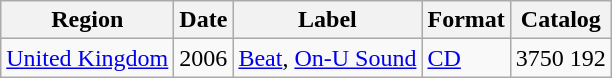<table class="wikitable">
<tr>
<th>Region</th>
<th>Date</th>
<th>Label</th>
<th>Format</th>
<th>Catalog</th>
</tr>
<tr>
<td><a href='#'>United Kingdom</a></td>
<td>2006</td>
<td><a href='#'>Beat</a>, <a href='#'>On-U Sound</a></td>
<td><a href='#'>CD</a></td>
<td>3750 192</td>
</tr>
</table>
